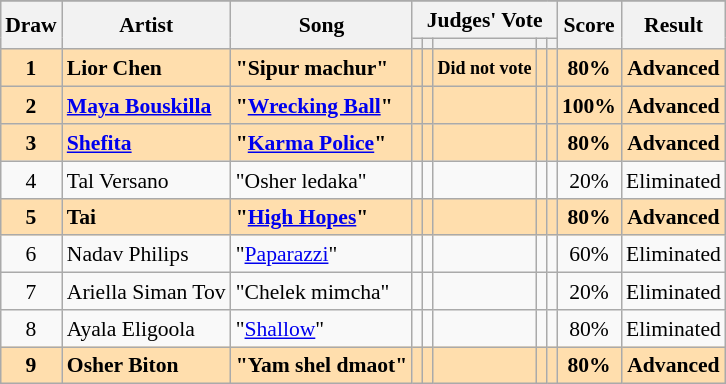<table class="sortable wikitable" style="margin: 1em auto 1em auto; text-align:center; font-size:90%; line-height:18px;">
<tr>
</tr>
<tr>
<th rowspan="2">Draw</th>
<th rowspan="2">Artist</th>
<th rowspan="2">Song</th>
<th colspan="5" class="unsortable">Judges' Vote</th>
<th rowspan="2">Score</th>
<th rowspan="2">Result</th>
</tr>
<tr>
<th class="unsortable"></th>
<th class="unsortable"></th>
<th class="unsortable"></th>
<th class="unsortable"></th>
<th class="unsortable"></th>
</tr>
<tr style="font-weight:bold; background:navajowhite;">
<td>1</td>
<td align="left">Lior Chen</td>
<td align="left">"Sipur machur"</td>
<td></td>
<td></td>
<td><small>Did not vote</small></td>
<td></td>
<td></td>
<td>80%</td>
<td>Advanced</td>
</tr>
<tr style="font-weight:bold; background:navajowhite;">
<td>2</td>
<td align="left"><a href='#'>Maya Bouskilla</a></td>
<td align="left">"<a href='#'>Wrecking Ball</a>"</td>
<td></td>
<td></td>
<td></td>
<td></td>
<td></td>
<td>100%</td>
<td>Advanced</td>
</tr>
<tr style="font-weight:bold; background:navajowhite;">
<td>3</td>
<td align="left"><a href='#'>Shefita</a></td>
<td align="left">"<a href='#'>Karma Police</a>"</td>
<td></td>
<td></td>
<td></td>
<td></td>
<td></td>
<td>80%</td>
<td>Advanced</td>
</tr>
<tr>
<td>4</td>
<td align="left">Tal Versano</td>
<td align="left">"Osher ledaka"</td>
<td></td>
<td></td>
<td></td>
<td></td>
<td></td>
<td>20%</td>
<td>Eliminated</td>
</tr>
<tr style="font-weight:bold; background:navajowhite;">
<td>5</td>
<td align="left">Tai</td>
<td align="left">"<a href='#'>High Hopes</a>"</td>
<td></td>
<td></td>
<td></td>
<td></td>
<td></td>
<td>80%</td>
<td>Advanced</td>
</tr>
<tr>
<td>6</td>
<td align="left">Nadav Philips</td>
<td align="left">"<a href='#'>Paparazzi</a>"</td>
<td></td>
<td></td>
<td></td>
<td></td>
<td></td>
<td>60%</td>
<td>Eliminated</td>
</tr>
<tr>
<td>7</td>
<td align="left">Ariella Siman Tov</td>
<td align="left">"Chelek mimcha"</td>
<td></td>
<td></td>
<td></td>
<td></td>
<td></td>
<td>20%</td>
<td>Eliminated</td>
</tr>
<tr>
<td>8</td>
<td align="left">Ayala Eligoola</td>
<td align="left">"<a href='#'>Shallow</a>"</td>
<td></td>
<td></td>
<td></td>
<td></td>
<td></td>
<td>80%</td>
<td>Eliminated</td>
</tr>
<tr style="font-weight:bold; background:navajowhite;">
<td>9</td>
<td align="left">Osher Biton</td>
<td align="left">"Yam shel dmaot"</td>
<td></td>
<td></td>
<td></td>
<td></td>
<td></td>
<td>80%</td>
<td>Advanced</td>
</tr>
</table>
